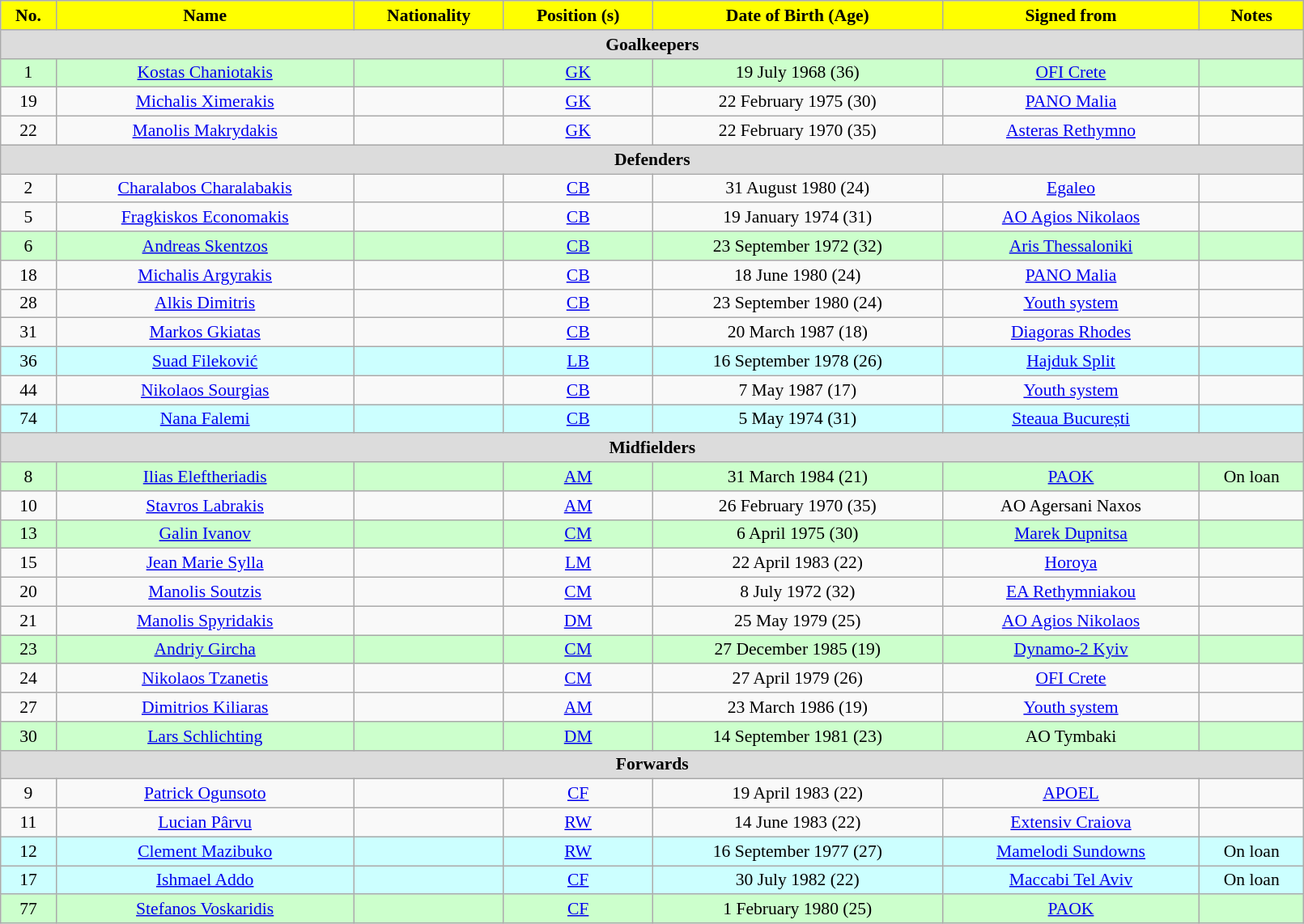<table class="wikitable" style="text-align:center; font-size:90%; width:85%;">
<tr>
<th style="background:yellow; color:black; text-align:center;">No.</th>
<th style="background:yellow; color:black; text-align:center;">Name</th>
<th style="background:yellow; color:black; text-align:center;">Nationality</th>
<th style="background:yellow; color:black; text-align:center;">Position (s)</th>
<th style="background:yellow; color:black; text-align:center;">Date of Birth (Age)</th>
<th style="background:yellow; color:black; text-align:center;">Signed from</th>
<th style="background:yellow; color:black; text-align:center;">Notes</th>
</tr>
<tr>
<th colspan="7" style="background:#dcdcdc; text-align:center;">Goalkeepers</th>
</tr>
<tr>
<th style="background:#CCFFCC; font-weight: normal;">1</th>
<th style="background:#CCFFCC; font-weight: normal;"><a href='#'>Kostas Chaniotakis</a></th>
<th style="background:#CCFFCC; font-weight: normal;"></th>
<th style="background:#CCFFCC; font-weight: normal;"><a href='#'>GK</a></th>
<th style="background:#CCFFCC; font-weight: normal;">19 July 1968 (36)</th>
<th style="background:#CCFFCC; font-weight: normal;"> <a href='#'>OFI Crete</a></th>
<th style="background:#CCFFCC; font-weight: normal;"></th>
</tr>
<tr>
<td>19</td>
<td><a href='#'>Michalis Ximerakis</a></td>
<td></td>
<td><a href='#'>GK</a></td>
<td>22 February 1975 (30)</td>
<td> <a href='#'>PANO Malia</a></td>
<td></td>
</tr>
<tr>
<td>22</td>
<td><a href='#'>Manolis Makrydakis</a></td>
<td></td>
<td><a href='#'>GK</a></td>
<td>22 February 1970 (35)</td>
<td> <a href='#'>Asteras Rethymno</a></td>
<td></td>
</tr>
<tr>
<th colspan="7" style="background:#dcdcdc; text-align:center;">Defenders</th>
</tr>
<tr>
<td>2</td>
<td><a href='#'>Charalabos Charalabakis</a></td>
<td></td>
<td><a href='#'>CB</a></td>
<td>31 August 1980 (24)</td>
<td> <a href='#'>Egaleo</a></td>
<td></td>
</tr>
<tr>
<td>5</td>
<td><a href='#'>Fragkiskos Economakis</a></td>
<td></td>
<td><a href='#'>CB</a></td>
<td>19 January 1974 (31)</td>
<td> <a href='#'>AO Agios Nikolaos</a></td>
<td></td>
</tr>
<tr>
<th style="background:#CCFFCC; font-weight: normal;">6</th>
<th style="background:#CCFFCC; font-weight: normal;"><a href='#'>Andreas Skentzos</a></th>
<th style="background:#CCFFCC; font-weight: normal;"></th>
<th style="background:#CCFFCC; font-weight: normal;"><a href='#'>CB</a></th>
<th style="background:#CCFFCC; font-weight: normal;">23 September 1972 (32)</th>
<th style="background:#CCFFCC; font-weight: normal;"> <a href='#'>Aris Thessaloniki</a></th>
<th style="background:#CCFFCC; font-weight: normal;"></th>
</tr>
<tr>
<td>18</td>
<td><a href='#'>Michalis Argyrakis</a></td>
<td></td>
<td><a href='#'>CB</a></td>
<td>18 June 1980 (24)</td>
<td><a href='#'>PANO Malia</a></td>
<td></td>
</tr>
<tr>
<td>28</td>
<td><a href='#'>Alkis Dimitris</a></td>
<td> </td>
<td><a href='#'>CB</a></td>
<td>23 September 1980 (24)</td>
<td><a href='#'>Youth system</a></td>
<td></td>
</tr>
<tr>
<td>31</td>
<td><a href='#'>Markos Gkiatas</a></td>
<td></td>
<td><a href='#'>CB</a></td>
<td>20 March 1987 (18)</td>
<td> <a href='#'>Diagoras Rhodes</a></td>
<td></td>
</tr>
<tr>
<th style="background:#CCFFFF; font-weight: normal;">36</th>
<th style="background:#CCFFFF; font-weight: normal;"><a href='#'>Suad Fileković</a></th>
<th style="background:#CCFFFF; font-weight: normal;"></th>
<th style="background:#CCFFFF; font-weight: normal;"><a href='#'>LB</a></th>
<th style="background:#CCFFFF; font-weight: normal;">16 September 1978 (26)</th>
<th style="background:#CCFFFF; font-weight: normal;"> <a href='#'>Hajduk Split</a></th>
<th style="background:#CCFFFF; font-weight: normal;"></th>
</tr>
<tr>
<td>44</td>
<td><a href='#'>Nikolaos Sourgias</a></td>
<td></td>
<td><a href='#'>CB</a></td>
<td>7 May 1987 (17)</td>
<td><a href='#'>Youth system</a></td>
<td></td>
</tr>
<tr>
<th style="background:#CCFFFF; font-weight: normal;">74</th>
<th style="background:#CCFFFF; font-weight: normal;"><a href='#'>Nana Falemi</a></th>
<th style="background:#CCFFFF; font-weight: normal;"> </th>
<th style="background:#CCFFFF; font-weight: normal;"><a href='#'>CB</a></th>
<th style="background:#CCFFFF; font-weight: normal;">5 May 1974 (31)</th>
<th style="background:#CCFFFF; font-weight: normal;"> <a href='#'>Steaua București</a></th>
<th style="background:#CCFFFF; font-weight: normal;"></th>
</tr>
<tr>
<th colspan="7" style="background:#dcdcdc; text-align:center;">Midfielders</th>
</tr>
<tr>
<th style="background:#CCFFCC; font-weight: normal;">8</th>
<th style="background:#CCFFCC; font-weight: normal;"><a href='#'>Ilias Eleftheriadis</a></th>
<th style="background:#CCFFCC; font-weight: normal;"></th>
<th style="background:#CCFFCC; font-weight: normal;"><a href='#'>AM</a></th>
<th style="background:#CCFFCC; font-weight: normal;">31 March 1984 (21)</th>
<th style="background:#CCFFCC; font-weight: normal;"> <a href='#'>PAOK</a></th>
<th style="background:#CCFFCC; font-weight: normal;">On loan</th>
</tr>
<tr>
<td>10</td>
<td><a href='#'>Stavros Labrakis</a></td>
<td></td>
<td><a href='#'>AM</a></td>
<td>26 February 1970 (35)</td>
<td> AO Agersani Naxos</td>
<td></td>
</tr>
<tr>
<th style="background:#CCFFCC; font-weight: normal;">13</th>
<th style="background:#CCFFCC; font-weight: normal;"><a href='#'>Galin Ivanov</a></th>
<th style="background:#CCFFCC; font-weight: normal;"></th>
<th style="background:#CCFFCC; font-weight: normal;"><a href='#'>CM</a></th>
<th style="background:#CCFFCC; font-weight: normal;">6 April 1975 (30)</th>
<th style="background:#CCFFCC; font-weight: normal;"> <a href='#'>Marek Dupnitsa</a></th>
<th style="background:#CCFFCC; font-weight: normal;"></th>
</tr>
<tr>
<td>15</td>
<td><a href='#'>Jean Marie Sylla</a></td>
<td></td>
<td><a href='#'>LM</a></td>
<td>22 April 1983 (22)</td>
<td> <a href='#'>Horoya</a></td>
<td></td>
</tr>
<tr>
<td>20</td>
<td><a href='#'>Manolis Soutzis</a></td>
<td></td>
<td><a href='#'>CM</a></td>
<td>8 July 1972 (32)</td>
<td> <a href='#'>EA Rethymniakou</a></td>
<td></td>
</tr>
<tr>
<td>21</td>
<td><a href='#'>Manolis Spyridakis</a></td>
<td></td>
<td><a href='#'>DM</a></td>
<td>25 May 1979 (25)</td>
<td> <a href='#'>AO Agios Nikolaos</a></td>
<td></td>
</tr>
<tr>
<th style="background:#CCFFCC; font-weight: normal;">23</th>
<th style="background:#CCFFCC; font-weight: normal;"><a href='#'>Andriy Gircha</a></th>
<th style="background:#CCFFCC; font-weight: normal;"></th>
<th style="background:#CCFFCC; font-weight: normal;"><a href='#'>CM</a></th>
<th style="background:#CCFFCC; font-weight: normal;">27 December 1985 (19)</th>
<th style="background:#CCFFCC; font-weight: normal;"> <a href='#'>Dynamo-2 Kyiv</a></th>
<th style="background:#CCFFCC; font-weight: normal;"></th>
</tr>
<tr>
<td>24</td>
<td><a href='#'>Nikolaos Tzanetis</a></td>
<td></td>
<td><a href='#'>CM</a></td>
<td>27 April 1979 (26)</td>
<td> <a href='#'>OFI Crete</a></td>
<td></td>
</tr>
<tr>
<td>27</td>
<td><a href='#'>Dimitrios Kiliaras</a></td>
<td></td>
<td><a href='#'>AM</a></td>
<td>23 March 1986 (19)</td>
<td><a href='#'>Youth system</a></td>
<td></td>
</tr>
<tr>
<th style="background:#CCFFCC; font-weight: normal;">30</th>
<th style="background:#CCFFCC; font-weight: normal;"><a href='#'>Lars Schlichting</a></th>
<th style="background:#CCFFCC; font-weight: normal;"> </th>
<th style="background:#CCFFCC; font-weight: normal;"><a href='#'>DM</a></th>
<th style="background:#CCFFCC; font-weight: normal;">14 September 1981 (23)</th>
<th style="background:#CCFFCC; font-weight: normal;"> AO Tymbaki</th>
<th style="background:#CCFFCC; font-weight: normal;"></th>
</tr>
<tr>
<th colspan="7" style="background:#dcdcdc; text-align:center;">Forwards</th>
</tr>
<tr>
<td>9</td>
<td><a href='#'>Patrick Ogunsoto</a></td>
<td></td>
<td><a href='#'>CF</a></td>
<td>19 April 1983 (22)</td>
<td> <a href='#'>APOEL</a></td>
<td></td>
</tr>
<tr>
<td>11</td>
<td><a href='#'>Lucian Pârvu</a></td>
<td></td>
<td><a href='#'>RW</a></td>
<td>14 June 1983 (22)</td>
<td> <a href='#'>Extensiv Craiova</a></td>
<td></td>
</tr>
<tr>
<th style="background:#CCFFFF; font-weight: normal;">12</th>
<th style="background:#CCFFFF; font-weight: normal;"><a href='#'>Clement Mazibuko</a></th>
<th style="background:#CCFFFF; font-weight: normal;"></th>
<th style="background:#CCFFFF; font-weight: normal;"><a href='#'>RW</a></th>
<th style="background:#CCFFFF; font-weight: normal;">16 September 1977 (27)</th>
<th style="background:#CCFFFF; font-weight: normal;"> <a href='#'>Mamelodi Sundowns</a></th>
<th style="background:#CCFFFF; font-weight: normal;">On loan</th>
</tr>
<tr>
<th style="background:#CCFFFF; font-weight: normal;">17</th>
<th style="background:#CCFFFF; font-weight: normal;"><a href='#'>Ishmael Addo</a></th>
<th style="background:#CCFFFF; font-weight: normal;"></th>
<th style="background:#CCFFFF; font-weight: normal;"><a href='#'>CF</a></th>
<th style="background:#CCFFFF; font-weight: normal;">30 July 1982 (22)</th>
<th style="background:#CCFFFF; font-weight: normal;"> <a href='#'>Maccabi Tel Aviv</a></th>
<th style="background:#CCFFFF; font-weight: normal;">On loan</th>
</tr>
<tr>
<th style="background:#CCFFCC; font-weight: normal;">77</th>
<th style="background:#CCFFCC; font-weight: normal;"><a href='#'>Stefanos Voskaridis</a></th>
<th style="background:#CCFFCC; font-weight: normal;"></th>
<th style="background:#CCFFCC; font-weight: normal;"><a href='#'>CF</a></th>
<th style="background:#CCFFCC; font-weight: normal;">1 February 1980 (25)</th>
<th style="background:#CCFFCC; font-weight: normal;"> <a href='#'>PAOK</a></th>
<th style="background:#CCFFCC; font-weight: normal;"></th>
</tr>
</table>
